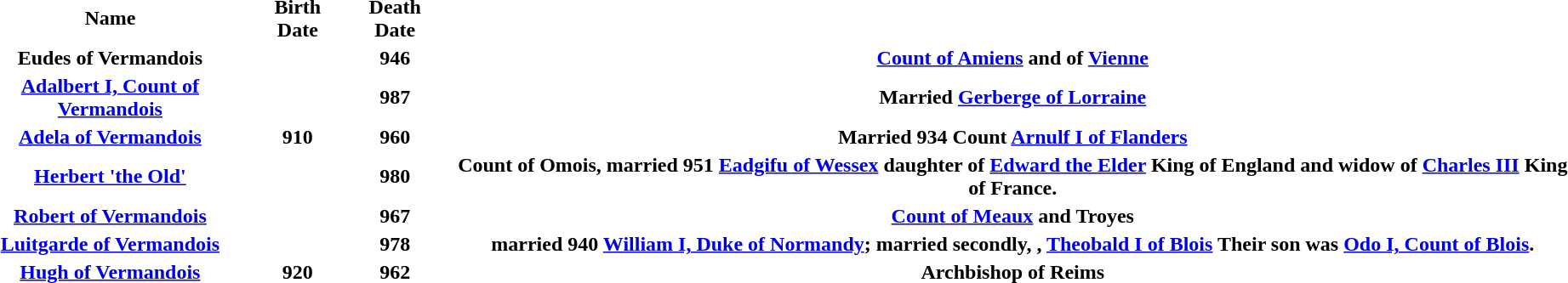<table class="mw-collapsible">
<tr>
<th>Name</th>
<th>Birth Date</th>
<th>Death Date</th>
<th></th>
</tr>
<tr>
<th>Eudes of Vermandois</th>
<th></th>
<th>946</th>
<th><a href='#'>Count of Amiens</a> and of <a href='#'>Vienne</a></th>
</tr>
<tr>
<th><a href='#'>Adalbert I, Count of Vermandois</a></th>
<th></th>
<th>987</th>
<th>Married <a href='#'>Gerberge of Lorraine</a></th>
</tr>
<tr>
<th><a href='#'>Adela of Vermandois</a></th>
<th>910</th>
<th>960</th>
<th>Married 934 Count <a href='#'>Arnulf I of Flanders</a></th>
</tr>
<tr>
<th><a href='#'>Herbert 'the Old'</a></th>
<th></th>
<th>980</th>
<th>Count of Omois, married 951 <a href='#'>Eadgifu of Wessex</a> daughter of <a href='#'>Edward the Elder</a> King of England and widow of <a href='#'>Charles III</a> King of France.</th>
</tr>
<tr>
<th><a href='#'>Robert of Vermandois</a></th>
<th></th>
<th>967</th>
<th><a href='#'>Count of Meaux</a> and Troyes</th>
</tr>
<tr>
<th><a href='#'>Luitgarde of Vermandois</a></th>
<th></th>
<th>978</th>
<th>married 940 <a href='#'>William I, Duke of Normandy</a>; married secondly, , <a href='#'>Theobald I of Blois</a> Their son was <a href='#'>Odo I, Count of Blois</a>.</th>
</tr>
<tr>
<th><a href='#'>Hugh of Vermandois</a></th>
<th>920</th>
<th>962</th>
<th>Archbishop of Reims</th>
</tr>
<tr>
</tr>
</table>
